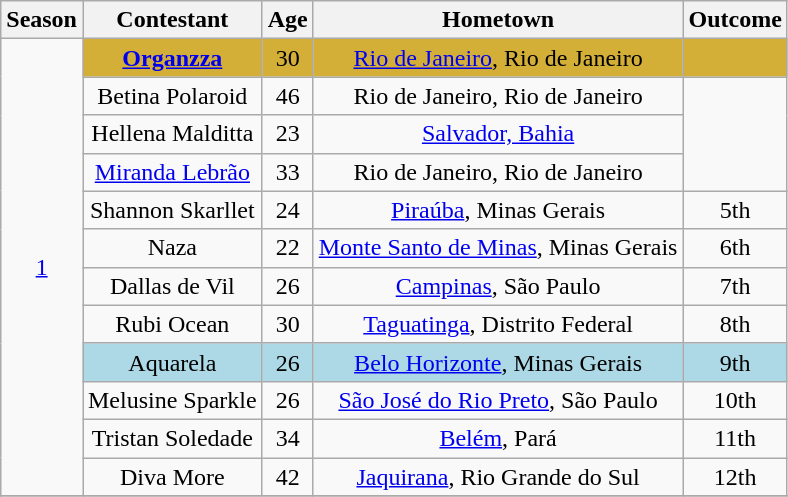<table class="wikitable sortable" style="text-align:center">
<tr>
<th>Season</th>
<th>Contestant</th>
<th>Age</th>
<th>Hometown</th>
<th>Outcome</th>
</tr>
<tr>
<td rowspan="12"><a href='#'>1</a></td>
<td bgcolor="#D4AF37"><strong><a href='#'>Organzza</a></strong></td>
<td bgcolor="#D4AF37">30</td>
<td bgcolor="#D4AF37"><a href='#'>Rio de Janeiro</a>, Rio de Janeiro</td>
<td bgcolor="#D4AF37"></td>
</tr>
<tr>
<td>Betina Polaroid</td>
<td>46</td>
<td>Rio de Janeiro, Rio de Janeiro</td>
<td rowspan="3"></td>
</tr>
<tr>
<td>Hellena Malditta</td>
<td>23</td>
<td><a href='#'>Salvador, Bahia</a></td>
</tr>
<tr>
<td><a href='#'>Miranda Lebrão</a></td>
<td>33</td>
<td>Rio de Janeiro, Rio de Janeiro</td>
</tr>
<tr>
<td>Shannon Skarllet</td>
<td>24</td>
<td><a href='#'>Piraúba</a>, Minas Gerais</td>
<td>5th</td>
</tr>
<tr>
<td>Naza</td>
<td>22</td>
<td nowrap><a href='#'>Monte Santo de Minas</a>, Minas Gerais</td>
<td>6th</td>
</tr>
<tr>
<td>Dallas de Vil</td>
<td>26</td>
<td><a href='#'>Campinas</a>, São Paulo</td>
<td>7th</td>
</tr>
<tr>
<td>Rubi Ocean</td>
<td>30</td>
<td><a href='#'>Taguatinga</a>, Distrito Federal</td>
<td>8th</td>
</tr>
<tr bgcolor="lightblue">
<td>Aquarela</td>
<td>26</td>
<td><a href='#'>Belo Horizonte</a>, Minas Gerais</td>
<td>9th</td>
</tr>
<tr>
<td nowrap>Melusine Sparkle</td>
<td>26</td>
<td><a href='#'>São José do Rio Preto</a>, São Paulo</td>
<td>10th</td>
</tr>
<tr>
<td>Tristan Soledade</td>
<td>34</td>
<td><a href='#'>Belém</a>, Pará</td>
<td>11th</td>
</tr>
<tr>
<td>Diva More</td>
<td>42</td>
<td><a href='#'>Jaquirana</a>, Rio Grande do Sul</td>
<td>12th</td>
</tr>
<tr>
</tr>
</table>
